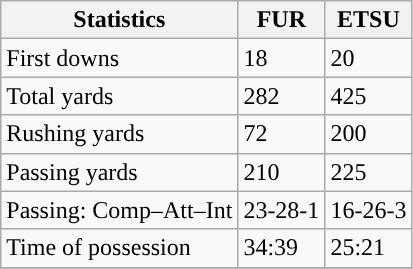<table class="wikitable" style="float: left;">
<tr>
<th>Statistics</th>
<th>FUR</th>
<th>ETSU</th>
</tr>
<tr>
<td>First downs</td>
<td>18</td>
<td>20</td>
</tr>
<tr>
<td>Total yards</td>
<td>282</td>
<td>425</td>
</tr>
<tr>
<td>Rushing yards</td>
<td>72</td>
<td>200</td>
</tr>
<tr>
<td>Passing yards</td>
<td>210</td>
<td>225</td>
</tr>
<tr>
<td>Passing: Comp–Att–Int</td>
<td>23-28-1</td>
<td>16-26-3</td>
</tr>
<tr>
<td>Time of possession</td>
<td>34:39</td>
<td>25:21</td>
</tr>
<tr>
</tr>
</table>
